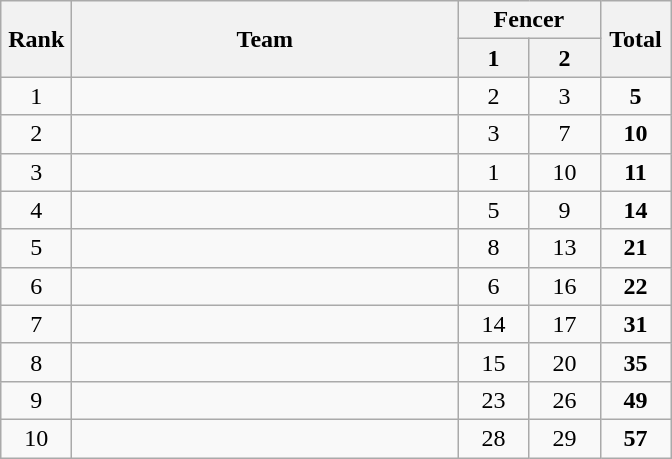<table class=wikitable style="text-align:center">
<tr>
<th rowspan=2 width=40>Rank</th>
<th rowspan=2 width=250>Team</th>
<th colspan=2>Fencer</th>
<th rowspan=2 width=40>Total</th>
</tr>
<tr>
<th width=40>1</th>
<th width=40>2</th>
</tr>
<tr>
<td>1</td>
<td align=left></td>
<td>2</td>
<td>3</td>
<td><strong>5</strong></td>
</tr>
<tr>
<td>2</td>
<td align=left></td>
<td>3</td>
<td>7</td>
<td><strong>10</strong></td>
</tr>
<tr>
<td>3</td>
<td align=left></td>
<td>1</td>
<td>10</td>
<td><strong>11</strong></td>
</tr>
<tr>
<td>4</td>
<td align=left></td>
<td>5</td>
<td>9</td>
<td><strong>14</strong></td>
</tr>
<tr>
<td>5</td>
<td align=left></td>
<td>8</td>
<td>13</td>
<td><strong>21</strong></td>
</tr>
<tr>
<td>6</td>
<td align=left></td>
<td>6</td>
<td>16</td>
<td><strong>22</strong></td>
</tr>
<tr>
<td>7</td>
<td align=left></td>
<td>14</td>
<td>17</td>
<td><strong>31</strong></td>
</tr>
<tr>
<td>8</td>
<td align=left></td>
<td>15</td>
<td>20</td>
<td><strong>35</strong></td>
</tr>
<tr>
<td>9</td>
<td align=left></td>
<td>23</td>
<td>26</td>
<td><strong>49</strong></td>
</tr>
<tr>
<td>10</td>
<td align=left></td>
<td>28</td>
<td>29</td>
<td><strong>57</strong></td>
</tr>
</table>
